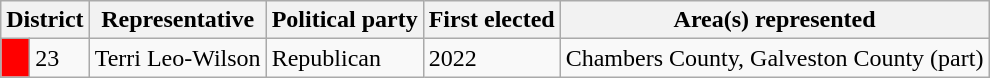<table class="wikitable">
<tr>
<th colspan="2">District</th>
<th>Representative</th>
<th>Political party</th>
<th>First elected</th>
<th>Area(s) represented</th>
</tr>
<tr>
<td bgcolor="red"> </td>
<td>23</td>
<td>Terri Leo-Wilson</td>
<td>Republican</td>
<td>2022</td>
<td>Chambers County, Galveston County (part)</td>
</tr>
</table>
